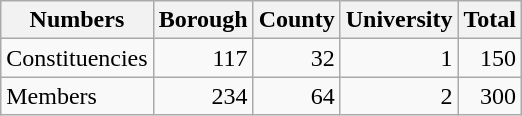<table class=wikitable style=text-align:right>
<tr>
<th>Numbers</th>
<th>Borough</th>
<th>County</th>
<th>University</th>
<th>Total</th>
</tr>
<tr>
<td align=left>Constituencies</td>
<td>117</td>
<td>32</td>
<td>1</td>
<td>150</td>
</tr>
<tr>
<td align=left>Members</td>
<td>234</td>
<td>64</td>
<td>2</td>
<td>300</td>
</tr>
</table>
